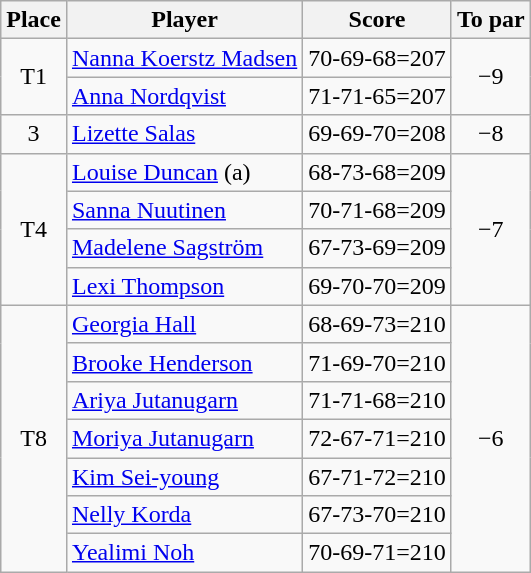<table class="wikitable">
<tr>
<th>Place</th>
<th>Player</th>
<th>Score</th>
<th>To par</th>
</tr>
<tr>
<td align=center rowspan=2>T1</td>
<td> <a href='#'>Nanna Koerstz Madsen</a></td>
<td>70-69-68=207</td>
<td align=center rowspan=2>−9</td>
</tr>
<tr>
<td> <a href='#'>Anna Nordqvist</a></td>
<td>71-71-65=207</td>
</tr>
<tr>
<td align=center>3</td>
<td> <a href='#'>Lizette Salas</a></td>
<td>69-69-70=208</td>
<td align=center>−8</td>
</tr>
<tr>
<td align=center rowspan=4>T4</td>
<td> <a href='#'>Louise Duncan</a> (a)</td>
<td>68-73-68=209</td>
<td align=center rowspan=4>−7</td>
</tr>
<tr>
<td> <a href='#'>Sanna Nuutinen</a></td>
<td>70-71-68=209</td>
</tr>
<tr>
<td> <a href='#'>Madelene Sagström</a></td>
<td>67-73-69=209</td>
</tr>
<tr>
<td> <a href='#'>Lexi Thompson</a></td>
<td>69-70-70=209</td>
</tr>
<tr>
<td align=center rowspan=7>T8</td>
<td> <a href='#'>Georgia Hall</a></td>
<td>68-69-73=210</td>
<td align=center rowspan=7>−6</td>
</tr>
<tr>
<td> <a href='#'>Brooke Henderson</a></td>
<td>71-69-70=210</td>
</tr>
<tr>
<td> <a href='#'>Ariya Jutanugarn</a></td>
<td>71-71-68=210</td>
</tr>
<tr>
<td> <a href='#'>Moriya Jutanugarn</a></td>
<td>72-67-71=210</td>
</tr>
<tr>
<td> <a href='#'>Kim Sei-young</a></td>
<td>67-71-72=210</td>
</tr>
<tr>
<td> <a href='#'>Nelly Korda</a></td>
<td>67-73-70=210</td>
</tr>
<tr>
<td> <a href='#'>Yealimi Noh</a></td>
<td>70-69-71=210</td>
</tr>
</table>
